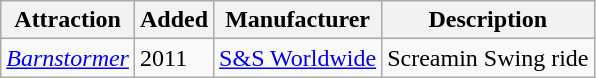<table class="wikitable sortable">
<tr>
<th scope="col">Attraction</th>
<th scope="col">Added</th>
<th scope="col">Manufacturer</th>
<th scope="col" class="unsortable">Description</th>
</tr>
<tr>
<td><em><a href='#'>Barnstormer</a></em></td>
<td>2011</td>
<td><a href='#'>S&S Worldwide</a></td>
<td>Screamin Swing ride</td>
</tr>
</table>
